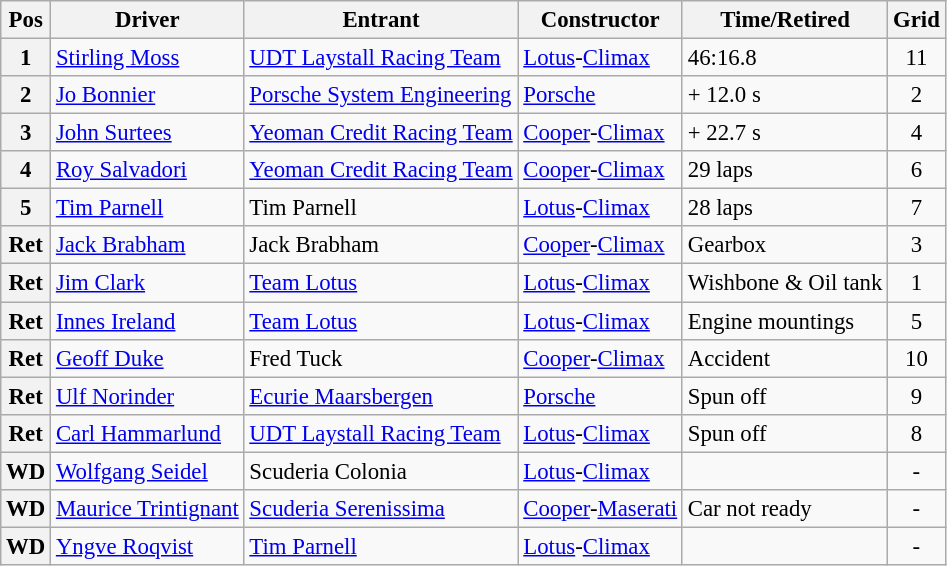<table class="wikitable" style="font-size: 95%;">
<tr>
<th>Pos</th>
<th>Driver</th>
<th>Entrant</th>
<th>Constructor</th>
<th>Time/Retired</th>
<th>Grid</th>
</tr>
<tr>
<th>1</th>
<td> <a href='#'>Stirling Moss</a></td>
<td><a href='#'>UDT Laystall Racing Team</a></td>
<td><a href='#'>Lotus</a>-<a href='#'>Climax</a></td>
<td>46:16.8</td>
<td style="text-align:center">11</td>
</tr>
<tr>
<th>2</th>
<td> <a href='#'>Jo Bonnier</a></td>
<td><a href='#'>Porsche System Engineering</a></td>
<td><a href='#'>Porsche</a></td>
<td>+ 12.0 s</td>
<td style="text-align:center">2</td>
</tr>
<tr>
<th>3</th>
<td> <a href='#'>John Surtees</a></td>
<td><a href='#'>Yeoman Credit Racing Team</a></td>
<td><a href='#'>Cooper</a>-<a href='#'>Climax</a></td>
<td>+ 22.7 s</td>
<td style="text-align:center">4</td>
</tr>
<tr>
<th>4</th>
<td> <a href='#'>Roy Salvadori</a></td>
<td><a href='#'>Yeoman Credit Racing Team</a></td>
<td><a href='#'>Cooper</a>-<a href='#'>Climax</a></td>
<td>29 laps</td>
<td style="text-align:center">6</td>
</tr>
<tr>
<th>5</th>
<td> <a href='#'>Tim Parnell</a></td>
<td>Tim Parnell</td>
<td><a href='#'>Lotus</a>-<a href='#'>Climax</a></td>
<td>28 laps</td>
<td style="text-align:center">7</td>
</tr>
<tr>
<th>Ret</th>
<td> <a href='#'>Jack Brabham</a></td>
<td>Jack Brabham</td>
<td><a href='#'>Cooper</a>-<a href='#'>Climax</a></td>
<td>Gearbox</td>
<td style="text-align:center">3</td>
</tr>
<tr>
<th>Ret</th>
<td> <a href='#'>Jim Clark</a></td>
<td><a href='#'>Team Lotus</a></td>
<td><a href='#'>Lotus</a>-<a href='#'>Climax</a></td>
<td>Wishbone & Oil tank</td>
<td style="text-align:center">1</td>
</tr>
<tr>
<th>Ret</th>
<td> <a href='#'>Innes Ireland</a></td>
<td><a href='#'>Team Lotus</a></td>
<td><a href='#'>Lotus</a>-<a href='#'>Climax</a></td>
<td>Engine mountings</td>
<td style="text-align:center">5</td>
</tr>
<tr>
<th>Ret</th>
<td> <a href='#'>Geoff Duke</a></td>
<td>Fred Tuck</td>
<td><a href='#'>Cooper</a>-<a href='#'>Climax</a></td>
<td>Accident</td>
<td style="text-align:center">10</td>
</tr>
<tr>
<th>Ret</th>
<td> <a href='#'>Ulf Norinder</a></td>
<td><a href='#'>Ecurie Maarsbergen</a></td>
<td><a href='#'>Porsche</a></td>
<td>Spun off</td>
<td style="text-align:center">9</td>
</tr>
<tr>
<th>Ret</th>
<td> <a href='#'>Carl Hammarlund</a></td>
<td><a href='#'>UDT Laystall Racing Team</a></td>
<td><a href='#'>Lotus</a>-<a href='#'>Climax</a></td>
<td>Spun off</td>
<td style="text-align:center">8</td>
</tr>
<tr>
<th>WD</th>
<td> <a href='#'>Wolfgang Seidel</a></td>
<td>Scuderia Colonia</td>
<td><a href='#'>Lotus</a>-<a href='#'>Climax</a></td>
<td></td>
<td style="text-align:center">-</td>
</tr>
<tr>
<th>WD</th>
<td> <a href='#'>Maurice Trintignant</a></td>
<td><a href='#'>Scuderia Serenissima</a></td>
<td><a href='#'>Cooper</a>-<a href='#'>Maserati</a></td>
<td>Car not ready</td>
<td style="text-align:center">-</td>
</tr>
<tr>
<th>WD</th>
<td> <a href='#'>Yngve Roqvist</a></td>
<td><a href='#'>Tim Parnell</a></td>
<td><a href='#'>Lotus</a>-<a href='#'>Climax</a></td>
<td></td>
<td style="text-align:center">-</td>
</tr>
</table>
